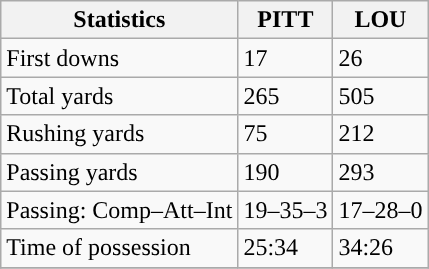<table class="wikitable" style="float: left;">
<tr>
<th>Statistics</th>
<th>PITT</th>
<th>LOU</th>
</tr>
<tr>
<td>First downs</td>
<td>17</td>
<td>26</td>
</tr>
<tr>
<td>Total yards</td>
<td>265</td>
<td>505</td>
</tr>
<tr>
<td>Rushing yards</td>
<td>75</td>
<td>212</td>
</tr>
<tr>
<td>Passing yards</td>
<td>190</td>
<td>293</td>
</tr>
<tr>
<td>Passing: Comp–Att–Int</td>
<td>19–35–3</td>
<td>17–28–0</td>
</tr>
<tr>
<td>Time of possession</td>
<td>25:34</td>
<td>34:26</td>
</tr>
<tr>
</tr>
</table>
